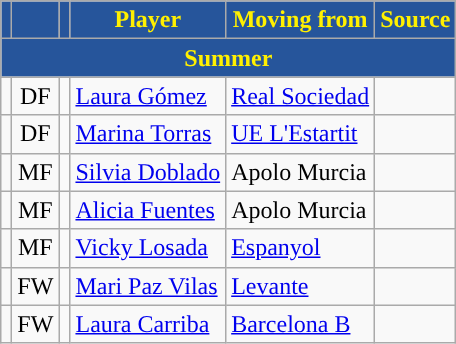<table class="wikitable plainrowheaders sortable" style="text-align:center">
<tr>
<th style="background:#26559B; color:#FFF000; "></th>
<th style="background:#26559B; color:#FFF000; "></th>
<th style="background:#26559B; color:#FFF000; "></th>
<th style="background:#26559B; color:#FFF000; ">Player</th>
<th style="background:#26559B; color:#FFF000; ">Moving from</th>
<th style="background:#26559B; color:#FFF000; ">Source</th>
</tr>
<tr>
<th colspan="6" style="background:#26559B; color:#FFF000; ">Summer</th>
</tr>
<tr>
<td></td>
<td>DF</td>
<td></td>
<td align="left"><a href='#'>Laura Gómez</a></td>
<td align="left"><a href='#'>Real Sociedad</a></td>
<td></td>
</tr>
<tr>
<td></td>
<td>DF</td>
<td></td>
<td align="left"><a href='#'>Marina Torras</a></td>
<td align="left"><a href='#'>UE L'Estartit</a></td>
<td></td>
</tr>
<tr>
<td></td>
<td>MF</td>
<td></td>
<td align="left"><a href='#'>Silvia Doblado</a></td>
<td align="left">Apolo Murcia</td>
<td></td>
</tr>
<tr>
<td></td>
<td>MF</td>
<td></td>
<td align="left"><a href='#'>Alicia Fuentes</a></td>
<td align="left">Apolo Murcia</td>
<td></td>
</tr>
<tr>
<td></td>
<td>MF</td>
<td></td>
<td align="left"><a href='#'>Vicky Losada</a></td>
<td align="left"><a href='#'>Espanyol</a></td>
<td></td>
</tr>
<tr>
<td></td>
<td>FW</td>
<td></td>
<td align="left"><a href='#'>Mari Paz Vilas</a></td>
<td align="left"><a href='#'>Levante</a></td>
<td></td>
</tr>
<tr>
<td></td>
<td>FW</td>
<td></td>
<td align="left"><a href='#'>Laura Carriba</a></td>
<td align="left"><a href='#'>Barcelona B</a></td>
<td></td>
</tr>
</table>
